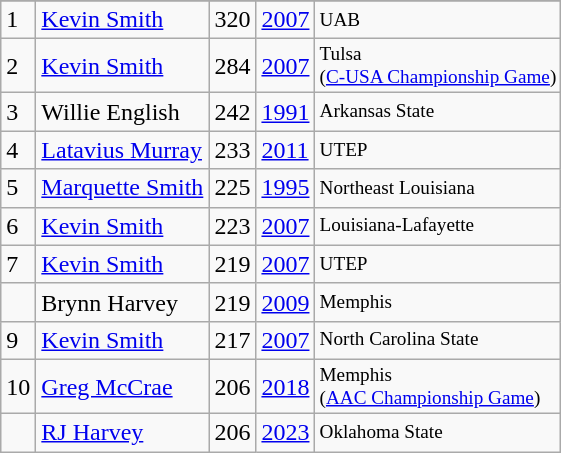<table class="wikitable">
<tr>
</tr>
<tr>
<td>1</td>
<td><a href='#'>Kevin Smith</a></td>
<td>320</td>
<td><a href='#'>2007</a></td>
<td style="font-size:80%;">UAB</td>
</tr>
<tr>
<td>2</td>
<td><a href='#'>Kevin Smith</a></td>
<td>284</td>
<td><a href='#'>2007</a></td>
<td style="font-size:80%;">Tulsa<br>(<a href='#'>C-USA Championship Game</a>)</td>
</tr>
<tr>
<td>3</td>
<td>Willie English</td>
<td>242</td>
<td><a href='#'>1991</a></td>
<td style="font-size:80%;">Arkansas State</td>
</tr>
<tr>
<td>4</td>
<td><a href='#'>Latavius Murray</a></td>
<td>233</td>
<td><a href='#'>2011</a></td>
<td style="font-size:80%;">UTEP</td>
</tr>
<tr>
<td>5</td>
<td><a href='#'>Marquette Smith</a></td>
<td>225</td>
<td><a href='#'>1995</a></td>
<td style="font-size:80%;">Northeast Louisiana</td>
</tr>
<tr>
<td>6</td>
<td><a href='#'>Kevin Smith</a></td>
<td>223</td>
<td><a href='#'>2007</a></td>
<td style="font-size:80%;">Louisiana-Lafayette</td>
</tr>
<tr>
<td>7</td>
<td><a href='#'>Kevin Smith</a></td>
<td>219</td>
<td><a href='#'>2007</a></td>
<td style="font-size:80%;">UTEP</td>
</tr>
<tr>
<td></td>
<td>Brynn Harvey</td>
<td>219</td>
<td><a href='#'>2009</a></td>
<td style="font-size:80%;">Memphis</td>
</tr>
<tr>
<td>9</td>
<td><a href='#'>Kevin Smith</a></td>
<td>217</td>
<td><a href='#'>2007</a></td>
<td style="font-size:80%;">North Carolina State</td>
</tr>
<tr>
<td>10</td>
<td><a href='#'>Greg McCrae</a></td>
<td>206</td>
<td><a href='#'>2018</a></td>
<td style="font-size:80%;">Memphis<br>(<a href='#'>AAC Championship Game</a>)</td>
</tr>
<tr>
<td></td>
<td><a href='#'>RJ Harvey</a></td>
<td>206</td>
<td><a href='#'>2023</a></td>
<td style="font-size:80%;">Oklahoma State</td>
</tr>
</table>
